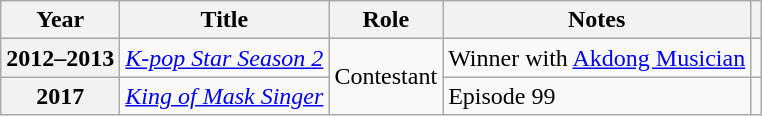<table class="wikitable  plainrowheaders">
<tr>
<th scope="col">Year</th>
<th scope="col">Title</th>
<th scope="col">Role</th>
<th scope="col">Notes</th>
<th scope="col" class="unsortable"></th>
</tr>
<tr>
<th scope="row">2012–2013</th>
<td><em><a href='#'>K-pop Star Season 2</a></em></td>
<td rowspan="2">Contestant</td>
<td>Winner with <a href='#'>Akdong Musician</a></td>
<td align="center"></td>
</tr>
<tr>
<th scope="row">2017</th>
<td><em><a href='#'>King of Mask Singer</a></em></td>
<td>Episode 99</td>
<td align="center"></td>
</tr>
</table>
